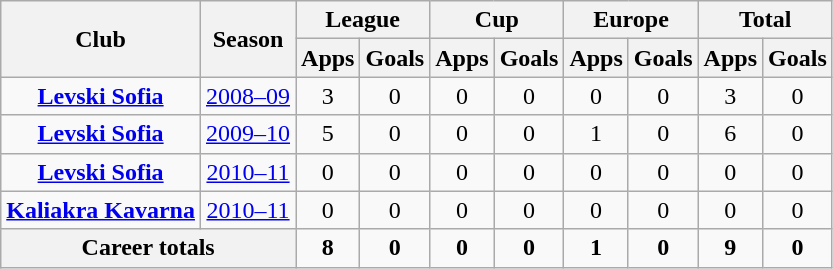<table class="wikitable" style="text-align: center;">
<tr>
<th rowspan="2">Club</th>
<th rowspan="2">Season</th>
<th colspan="2">League</th>
<th colspan="2">Cup</th>
<th colspan="2">Europe</th>
<th colspan="2">Total</th>
</tr>
<tr>
<th>Apps</th>
<th>Goals</th>
<th>Apps</th>
<th>Goals</th>
<th>Apps</th>
<th>Goals</th>
<th>Apps</th>
<th>Goals</th>
</tr>
<tr>
<td rowspan="1" valign="center"><strong><a href='#'>Levski Sofia</a></strong></td>
<td><a href='#'>2008–09</a></td>
<td>3</td>
<td>0</td>
<td>0</td>
<td>0</td>
<td>0</td>
<td>0</td>
<td>3</td>
<td>0</td>
</tr>
<tr>
<td rowspan="1" valign="center"><strong><a href='#'>Levski Sofia</a></strong></td>
<td><a href='#'>2009–10</a></td>
<td>5</td>
<td>0</td>
<td>0</td>
<td>0</td>
<td>1</td>
<td>0</td>
<td>6</td>
<td>0</td>
</tr>
<tr>
<td rowspan="1" valign="center"><strong><a href='#'>Levski Sofia</a></strong></td>
<td><a href='#'>2010–11</a></td>
<td>0</td>
<td>0</td>
<td>0</td>
<td>0</td>
<td>0</td>
<td>0</td>
<td>0</td>
<td>0</td>
</tr>
<tr>
<td rowspan="1" valign="center"><strong><a href='#'>Kaliakra Kavarna</a></strong></td>
<td><a href='#'>2010–11</a></td>
<td>0</td>
<td>0</td>
<td>0</td>
<td>0</td>
<td>0</td>
<td>0</td>
<td>0</td>
<td>0</td>
</tr>
<tr>
<th colspan="2"><strong>Career totals</strong></th>
<td><strong>8</strong></td>
<td><strong>0</strong></td>
<td><strong>0</strong></td>
<td><strong>0</strong></td>
<td><strong>1</strong></td>
<td><strong>0</strong></td>
<td><strong>9</strong></td>
<td><strong>0</strong></td>
</tr>
</table>
